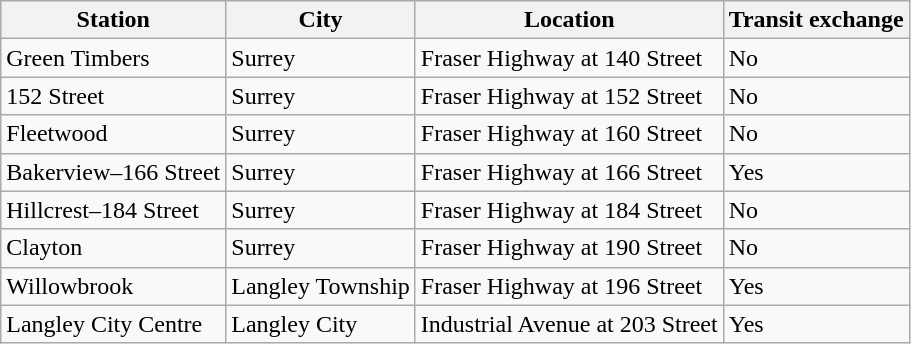<table class="wikitable">
<tr>
<th>Station</th>
<th>City</th>
<th>Location</th>
<th>Transit exchange</th>
</tr>
<tr>
<td>Green Timbers</td>
<td>Surrey</td>
<td>Fraser Highway at 140 Street</td>
<td>No</td>
</tr>
<tr>
<td>152 Street</td>
<td>Surrey</td>
<td>Fraser Highway at 152 Street</td>
<td>No</td>
</tr>
<tr>
<td>Fleetwood</td>
<td>Surrey</td>
<td>Fraser Highway at 160 Street</td>
<td>No</td>
</tr>
<tr>
<td>Bakerview–166 Street</td>
<td>Surrey</td>
<td>Fraser Highway at 166 Street</td>
<td>Yes</td>
</tr>
<tr>
<td>Hillcrest–184 Street</td>
<td>Surrey</td>
<td>Fraser Highway at 184 Street</td>
<td>No</td>
</tr>
<tr>
<td>Clayton</td>
<td>Surrey</td>
<td>Fraser Highway at 190 Street</td>
<td>No</td>
</tr>
<tr>
<td>Willowbrook</td>
<td>Langley Township</td>
<td>Fraser Highway at 196 Street</td>
<td>Yes</td>
</tr>
<tr>
<td>Langley City Centre</td>
<td>Langley City</td>
<td>Industrial Avenue at 203 Street</td>
<td>Yes</td>
</tr>
</table>
